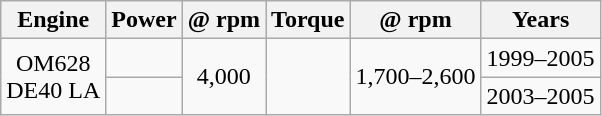<table class="wikitable sortable" style="text-align: center;">
<tr>
<th>Engine</th>
<th>Power</th>
<th>@ rpm</th>
<th>Torque</th>
<th>@ rpm</th>
<th>Years</th>
</tr>
<tr>
<td rowspan="2">OM628<br>DE40 LA</td>
<td></td>
<td rowspan="2">4,000</td>
<td rowspan="2"></td>
<td rowspan="2">1,700–2,600</td>
<td>1999–2005</td>
</tr>
<tr>
<td></td>
<td>2003–2005</td>
</tr>
</table>
